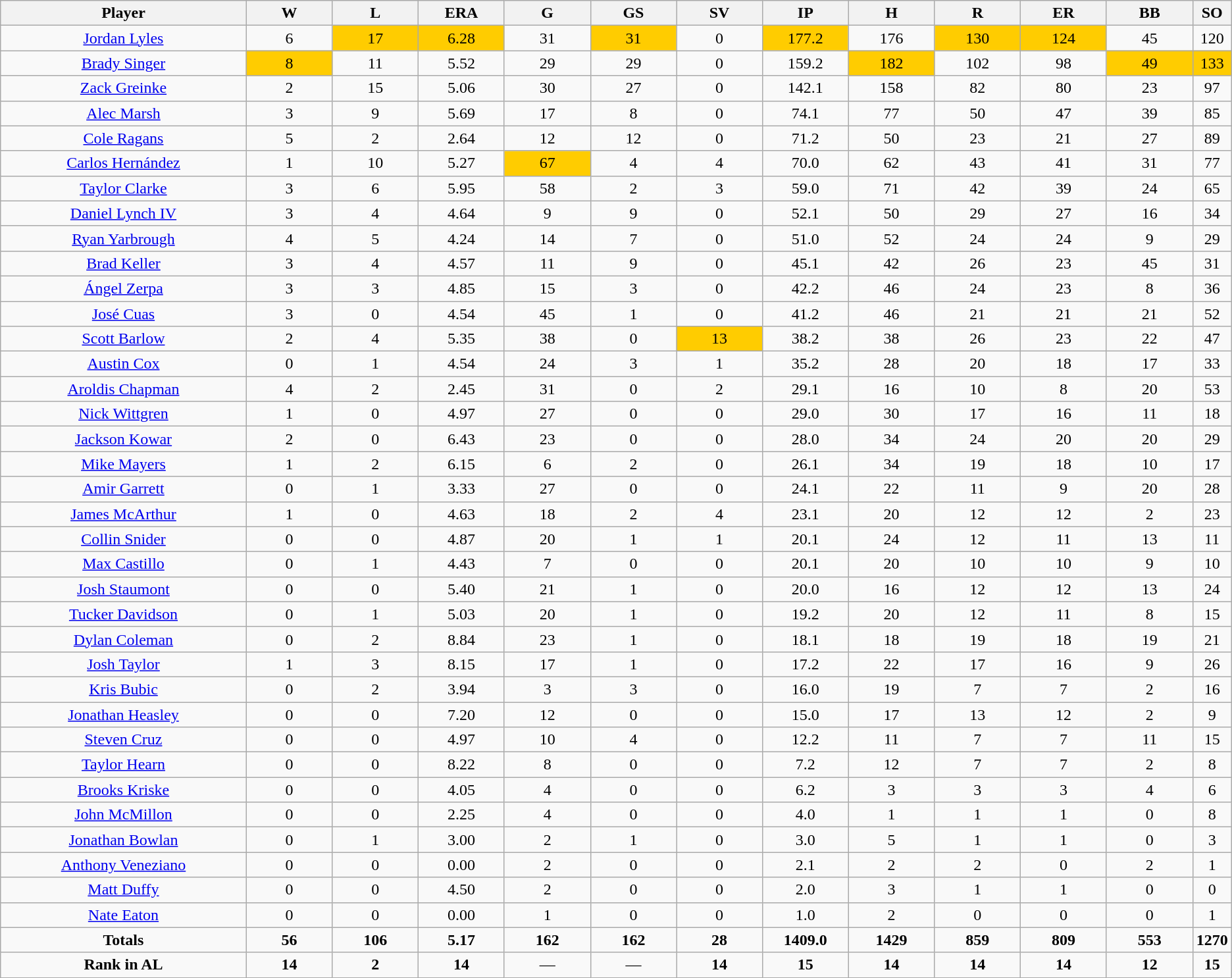<table class=wikitable style="text-align:center">
<tr>
<th bgcolor=#DDDDFF; width="20%">Player</th>
<th bgcolor=#DDDDFF; width="7%">W</th>
<th bgcolor=#DDDDFF; width="7%">L</th>
<th bgcolor=#DDDDFF; width="7%">ERA</th>
<th bgcolor=#DDDDFF; width="7%">G</th>
<th bgcolor=#DDDDFF; width="7%">GS</th>
<th bgcolor=#DDDDFF; width="7%">SV</th>
<th bgcolor=#DDDDFF; width="7%">IP</th>
<th bgcolor=#DDDDFF; width="7%">H</th>
<th bgcolor=#DDDDFF; width="7%">R</th>
<th bgcolor=#DDDDFF; width="7%">ER</th>
<th bgcolor=#DDDDFF; width="7%">BB</th>
<th bgcolor=#DDDDFF; width="7%">SO</th>
</tr>
<tr>
<td><a href='#'>Jordan Lyles</a></td>
<td>6</td>
<td bgcolor=#ffcc00>17</td>
<td bgcolor=#ffcc00>6.28</td>
<td>31</td>
<td bgcolor=#ffcc00>31</td>
<td>0</td>
<td bgcolor=#ffcc00>177.2</td>
<td>176</td>
<td bgcolor=#ffcc00>130</td>
<td bgcolor=#ffcc00>124</td>
<td>45</td>
<td>120</td>
</tr>
<tr>
<td><a href='#'>Brady Singer</a></td>
<td bgcolor=#ffcc00>8</td>
<td>11</td>
<td>5.52</td>
<td>29</td>
<td>29</td>
<td>0</td>
<td>159.2</td>
<td bgcolor=#ffcc00>182</td>
<td>102</td>
<td>98</td>
<td bgcolor=#ffcc00>49</td>
<td bgcolor=#ffcc00>133</td>
</tr>
<tr>
<td><a href='#'>Zack Greinke</a></td>
<td>2</td>
<td>15</td>
<td>5.06</td>
<td>30</td>
<td>27</td>
<td>0</td>
<td>142.1</td>
<td>158</td>
<td>82</td>
<td>80</td>
<td>23</td>
<td>97</td>
</tr>
<tr>
<td><a href='#'>Alec Marsh</a></td>
<td>3</td>
<td>9</td>
<td>5.69</td>
<td>17</td>
<td>8</td>
<td>0</td>
<td>74.1</td>
<td>77</td>
<td>50</td>
<td>47</td>
<td>39</td>
<td>85</td>
</tr>
<tr>
<td><a href='#'>Cole Ragans</a></td>
<td>5</td>
<td>2</td>
<td>2.64</td>
<td>12</td>
<td>12</td>
<td>0</td>
<td>71.2</td>
<td>50</td>
<td>23</td>
<td>21</td>
<td>27</td>
<td>89</td>
</tr>
<tr>
<td><a href='#'>Carlos Hernández</a></td>
<td>1</td>
<td>10</td>
<td>5.27</td>
<td bgcolor=#ffcc00>67</td>
<td>4</td>
<td>4</td>
<td>70.0</td>
<td>62</td>
<td>43</td>
<td>41</td>
<td>31</td>
<td>77</td>
</tr>
<tr>
<td><a href='#'>Taylor Clarke</a></td>
<td>3</td>
<td>6</td>
<td>5.95</td>
<td>58</td>
<td>2</td>
<td>3</td>
<td>59.0</td>
<td>71</td>
<td>42</td>
<td>39</td>
<td>24</td>
<td>65</td>
</tr>
<tr>
<td><a href='#'>Daniel Lynch IV</a></td>
<td>3</td>
<td>4</td>
<td>4.64</td>
<td>9</td>
<td>9</td>
<td>0</td>
<td>52.1</td>
<td>50</td>
<td>29</td>
<td>27</td>
<td>16</td>
<td>34</td>
</tr>
<tr>
<td><a href='#'>Ryan Yarbrough</a></td>
<td>4</td>
<td>5</td>
<td>4.24</td>
<td>14</td>
<td>7</td>
<td>0</td>
<td>51.0</td>
<td>52</td>
<td>24</td>
<td>24</td>
<td>9</td>
<td>29</td>
</tr>
<tr>
<td><a href='#'>Brad Keller</a></td>
<td>3</td>
<td>4</td>
<td>4.57</td>
<td>11</td>
<td>9</td>
<td>0</td>
<td>45.1</td>
<td>42</td>
<td>26</td>
<td>23</td>
<td>45</td>
<td>31</td>
</tr>
<tr>
<td><a href='#'>Ángel Zerpa</a></td>
<td>3</td>
<td>3</td>
<td>4.85</td>
<td>15</td>
<td>3</td>
<td>0</td>
<td>42.2</td>
<td>46</td>
<td>24</td>
<td>23</td>
<td>8</td>
<td>36</td>
</tr>
<tr>
<td><a href='#'>José Cuas</a></td>
<td>3</td>
<td>0</td>
<td>4.54</td>
<td>45</td>
<td>1</td>
<td>0</td>
<td>41.2</td>
<td>46</td>
<td>21</td>
<td>21</td>
<td>21</td>
<td>52</td>
</tr>
<tr>
<td><a href='#'>Scott Barlow</a></td>
<td>2</td>
<td>4</td>
<td>5.35</td>
<td>38</td>
<td>0</td>
<td bgcolor=#ffcc00>13</td>
<td>38.2</td>
<td>38</td>
<td>26</td>
<td>23</td>
<td>22</td>
<td>47</td>
</tr>
<tr>
<td><a href='#'>Austin Cox</a></td>
<td>0</td>
<td>1</td>
<td>4.54</td>
<td>24</td>
<td>3</td>
<td>1</td>
<td>35.2</td>
<td>28</td>
<td>20</td>
<td>18</td>
<td>17</td>
<td>33</td>
</tr>
<tr>
<td><a href='#'>Aroldis Chapman</a></td>
<td>4</td>
<td>2</td>
<td>2.45</td>
<td>31</td>
<td>0</td>
<td>2</td>
<td>29.1</td>
<td>16</td>
<td>10</td>
<td>8</td>
<td>20</td>
<td>53</td>
</tr>
<tr>
<td><a href='#'>Nick Wittgren</a></td>
<td>1</td>
<td>0</td>
<td>4.97</td>
<td>27</td>
<td>0</td>
<td>0</td>
<td>29.0</td>
<td>30</td>
<td>17</td>
<td>16</td>
<td>11</td>
<td>18</td>
</tr>
<tr>
<td><a href='#'>Jackson Kowar</a></td>
<td>2</td>
<td>0</td>
<td>6.43</td>
<td>23</td>
<td>0</td>
<td>0</td>
<td>28.0</td>
<td>34</td>
<td>24</td>
<td>20</td>
<td>20</td>
<td>29</td>
</tr>
<tr>
<td><a href='#'>Mike Mayers</a></td>
<td>1</td>
<td>2</td>
<td>6.15</td>
<td>6</td>
<td>2</td>
<td>0</td>
<td>26.1</td>
<td>34</td>
<td>19</td>
<td>18</td>
<td>10</td>
<td>17</td>
</tr>
<tr>
<td><a href='#'>Amir Garrett</a></td>
<td>0</td>
<td>1</td>
<td>3.33</td>
<td>27</td>
<td>0</td>
<td>0</td>
<td>24.1</td>
<td>22</td>
<td>11</td>
<td>9</td>
<td>20</td>
<td>28</td>
</tr>
<tr>
<td><a href='#'>James McArthur</a></td>
<td>1</td>
<td>0</td>
<td>4.63</td>
<td>18</td>
<td>2</td>
<td>4</td>
<td>23.1</td>
<td>20</td>
<td>12</td>
<td>12</td>
<td>2</td>
<td>23</td>
</tr>
<tr>
<td><a href='#'>Collin Snider</a></td>
<td>0</td>
<td>0</td>
<td>4.87</td>
<td>20</td>
<td>1</td>
<td>1</td>
<td>20.1</td>
<td>24</td>
<td>12</td>
<td>11</td>
<td>13</td>
<td>11</td>
</tr>
<tr>
<td><a href='#'>Max Castillo</a></td>
<td>0</td>
<td>1</td>
<td>4.43</td>
<td>7</td>
<td>0</td>
<td>0</td>
<td>20.1</td>
<td>20</td>
<td>10</td>
<td>10</td>
<td>9</td>
<td>10</td>
</tr>
<tr>
<td><a href='#'>Josh Staumont</a></td>
<td>0</td>
<td>0</td>
<td>5.40</td>
<td>21</td>
<td>1</td>
<td>0</td>
<td>20.0</td>
<td>16</td>
<td>12</td>
<td>12</td>
<td>13</td>
<td>24</td>
</tr>
<tr>
<td><a href='#'>Tucker Davidson</a></td>
<td>0</td>
<td>1</td>
<td>5.03</td>
<td>20</td>
<td>1</td>
<td>0</td>
<td>19.2</td>
<td>20</td>
<td>12</td>
<td>11</td>
<td>8</td>
<td>15</td>
</tr>
<tr>
<td><a href='#'>Dylan Coleman</a></td>
<td>0</td>
<td>2</td>
<td>8.84</td>
<td>23</td>
<td>1</td>
<td>0</td>
<td>18.1</td>
<td>18</td>
<td>19</td>
<td>18</td>
<td>19</td>
<td>21</td>
</tr>
<tr>
<td><a href='#'>Josh Taylor</a></td>
<td>1</td>
<td>3</td>
<td>8.15</td>
<td>17</td>
<td>1</td>
<td>0</td>
<td>17.2</td>
<td>22</td>
<td>17</td>
<td>16</td>
<td>9</td>
<td>26</td>
</tr>
<tr>
<td><a href='#'>Kris Bubic</a></td>
<td>0</td>
<td>2</td>
<td>3.94</td>
<td>3</td>
<td>3</td>
<td>0</td>
<td>16.0</td>
<td>19</td>
<td>7</td>
<td>7</td>
<td>2</td>
<td>16</td>
</tr>
<tr>
<td><a href='#'>Jonathan Heasley</a></td>
<td>0</td>
<td>0</td>
<td>7.20</td>
<td>12</td>
<td>0</td>
<td>0</td>
<td>15.0</td>
<td>17</td>
<td>13</td>
<td>12</td>
<td>2</td>
<td>9</td>
</tr>
<tr>
<td><a href='#'>Steven Cruz</a></td>
<td>0</td>
<td>0</td>
<td>4.97</td>
<td>10</td>
<td>4</td>
<td>0</td>
<td>12.2</td>
<td>11</td>
<td>7</td>
<td>7</td>
<td>11</td>
<td>15</td>
</tr>
<tr>
<td><a href='#'>Taylor Hearn</a></td>
<td>0</td>
<td>0</td>
<td>8.22</td>
<td>8</td>
<td>0</td>
<td>0</td>
<td>7.2</td>
<td>12</td>
<td>7</td>
<td>7</td>
<td>2</td>
<td>8</td>
</tr>
<tr>
<td><a href='#'>Brooks Kriske</a></td>
<td>0</td>
<td>0</td>
<td>4.05</td>
<td>4</td>
<td>0</td>
<td>0</td>
<td>6.2</td>
<td>3</td>
<td>3</td>
<td>3</td>
<td>4</td>
<td>6</td>
</tr>
<tr>
<td><a href='#'>John McMillon</a></td>
<td>0</td>
<td>0</td>
<td>2.25</td>
<td>4</td>
<td>0</td>
<td>0</td>
<td>4.0</td>
<td>1</td>
<td>1</td>
<td>1</td>
<td>0</td>
<td>8</td>
</tr>
<tr>
<td><a href='#'>Jonathan Bowlan</a></td>
<td>0</td>
<td>1</td>
<td>3.00</td>
<td>2</td>
<td>1</td>
<td>0</td>
<td>3.0</td>
<td>5</td>
<td>1</td>
<td>1</td>
<td>0</td>
<td>3</td>
</tr>
<tr>
<td><a href='#'>Anthony Veneziano</a></td>
<td>0</td>
<td>0</td>
<td>0.00</td>
<td>2</td>
<td>0</td>
<td>0</td>
<td>2.1</td>
<td>2</td>
<td>2</td>
<td>0</td>
<td>2</td>
<td>1</td>
</tr>
<tr>
<td><a href='#'>Matt Duffy</a></td>
<td>0</td>
<td>0</td>
<td>4.50</td>
<td>2</td>
<td>0</td>
<td>0</td>
<td>2.0</td>
<td>3</td>
<td>1</td>
<td>1</td>
<td>0</td>
<td>0</td>
</tr>
<tr>
<td><a href='#'>Nate Eaton</a></td>
<td>0</td>
<td>0</td>
<td>0.00</td>
<td>1</td>
<td>0</td>
<td>0</td>
<td>1.0</td>
<td>2</td>
<td>0</td>
<td>0</td>
<td>0</td>
<td>1</td>
</tr>
<tr>
<td><strong>Totals</strong></td>
<td><strong>56</strong></td>
<td><strong>106</strong></td>
<td><strong>5.17</strong></td>
<td><strong>162</strong></td>
<td><strong>162</strong></td>
<td><strong>28</strong></td>
<td><strong>1409.0</strong></td>
<td><strong>1429</strong></td>
<td><strong>859</strong></td>
<td><strong>809</strong></td>
<td><strong>553</strong></td>
<td><strong>1270</strong></td>
</tr>
<tr>
<td><strong>Rank in AL</strong></td>
<td><strong>14</strong></td>
<td><strong>2</strong></td>
<td><strong>14</strong></td>
<td>—</td>
<td>—</td>
<td><strong>14</strong></td>
<td><strong>15</strong></td>
<td><strong>14</strong></td>
<td><strong>14</strong></td>
<td><strong>14</strong></td>
<td><strong>12</strong></td>
<td><strong>15</strong></td>
</tr>
</table>
